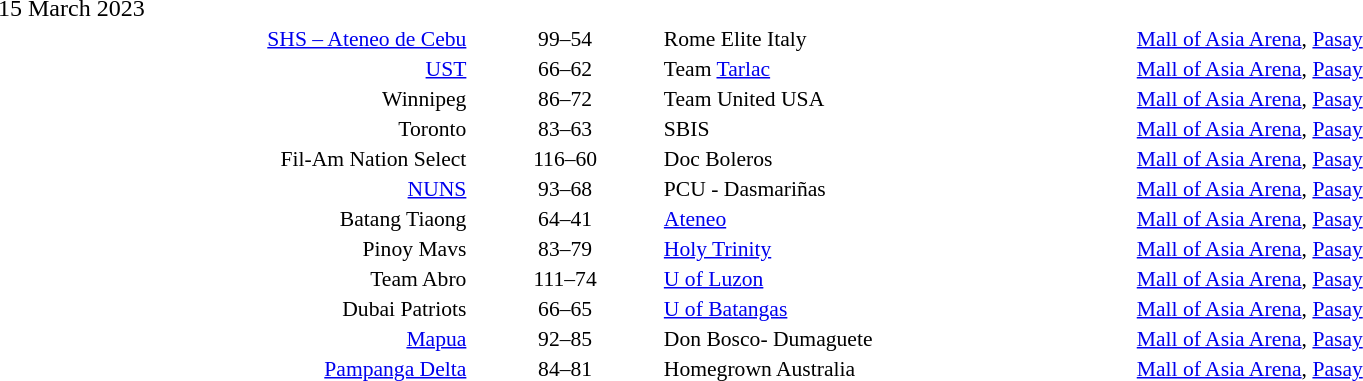<table style="width:100%;" cellspacing="1">
<tr>
<th width="25%"></th>
<th width="2%"></th>
<th width="6%"></th>
<th width="2%"></th>
<th width="25%"></th>
<td></td>
</tr>
<tr>
<td>15 March 2023</td>
<td></td>
<td></td>
<td></td>
<td></td>
<td></td>
</tr>
<tr style="font-size:90%">
<td align="right"><a href='#'>SHS – Ateneo de Cebu</a></td>
<td></td>
<td align="center">99–54</td>
<td></td>
<td>Rome Elite Italy</td>
<td><a href='#'>Mall of Asia Arena</a>, <a href='#'>Pasay</a></td>
</tr>
<tr style="font-size:90%">
<td align="right"><a href='#'>UST</a></td>
<td></td>
<td align="center">66–62</td>
<td></td>
<td>Team <a href='#'>Tarlac</a></td>
<td><a href='#'>Mall of Asia Arena</a>, <a href='#'>Pasay</a></td>
</tr>
<tr style="font-size:90%">
<td align="right">Winnipeg</td>
<td></td>
<td align="center">86–72</td>
<td></td>
<td>Team United USA</td>
<td><a href='#'>Mall of Asia Arena</a>, <a href='#'>Pasay</a></td>
</tr>
<tr style="font-size:90%">
<td align="right">Toronto</td>
<td></td>
<td align="center">83–63</td>
<td></td>
<td>SBIS</td>
<td><a href='#'>Mall of Asia Arena</a>, <a href='#'>Pasay</a></td>
</tr>
<tr style="font-size:90%">
<td align="right">Fil-Am Nation Select</td>
<td></td>
<td align="center">116–60</td>
<td></td>
<td>Doc Boleros</td>
<td><a href='#'>Mall of Asia Arena</a>, <a href='#'>Pasay</a></td>
</tr>
<tr style="font-size:90%">
<td align="right"><a href='#'>NUNS</a></td>
<td></td>
<td align="center">93–68</td>
<td></td>
<td>PCU - Dasmariñas</td>
<td><a href='#'>Mall of Asia Arena</a>, <a href='#'>Pasay</a></td>
</tr>
<tr style="font-size:90%">
<td align="right">Batang Tiaong</td>
<td></td>
<td align="center">64–41</td>
<td></td>
<td><a href='#'>Ateneo</a></td>
<td><a href='#'>Mall of Asia Arena</a>, <a href='#'>Pasay</a></td>
</tr>
<tr style="font-size:90%">
<td align="right">Pinoy Mavs</td>
<td></td>
<td align="center">83–79</td>
<td></td>
<td><a href='#'>Holy Trinity</a></td>
<td><a href='#'>Mall of Asia Arena</a>, <a href='#'>Pasay</a></td>
</tr>
<tr style="font-size:90%">
<td align="right">Team Abro</td>
<td></td>
<td align="center">111–74</td>
<td></td>
<td><a href='#'>U of Luzon</a></td>
<td><a href='#'>Mall of Asia Arena</a>, <a href='#'>Pasay</a></td>
</tr>
<tr style="font-size:90%">
<td align="right">Dubai Patriots</td>
<td></td>
<td align="center">66–65</td>
<td></td>
<td><a href='#'>U of Batangas</a></td>
<td><a href='#'>Mall of Asia Arena</a>, <a href='#'>Pasay</a></td>
</tr>
<tr style="font-size:90%">
<td align="right"><a href='#'>Mapua</a></td>
<td></td>
<td align="center">92–85</td>
<td></td>
<td>Don Bosco- Dumaguete</td>
<td><a href='#'>Mall of Asia Arena</a>, <a href='#'>Pasay</a></td>
</tr>
<tr style="font-size:90%">
<td align="right"><a href='#'>Pampanga Delta</a></td>
<td></td>
<td align="center">84–81</td>
<td></td>
<td>Homegrown Australia</td>
<td><a href='#'>Mall of Asia Arena</a>, <a href='#'>Pasay</a></td>
</tr>
</table>
